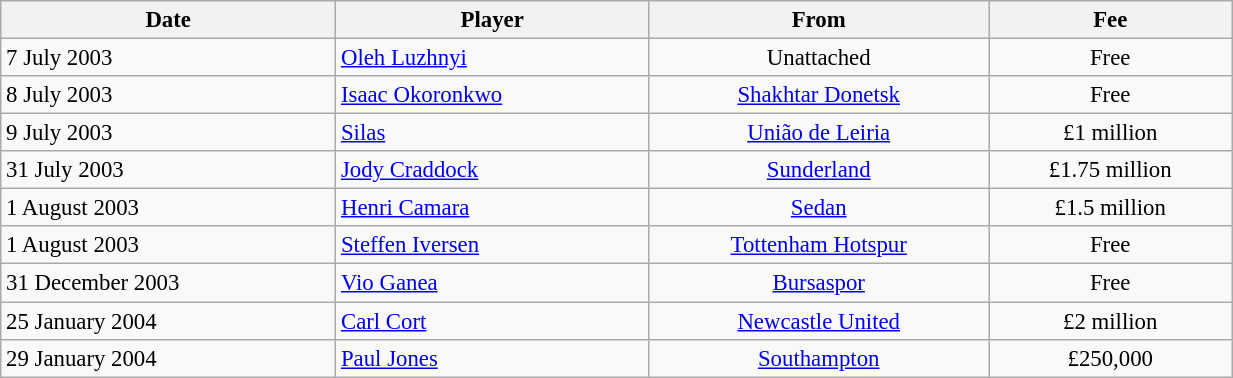<table class="wikitable" style="text-align:center; font-size:95%;width:65%; text-align:left">
<tr>
<th>Date</th>
<th>Player</th>
<th>From</th>
<th>Fee</th>
</tr>
<tr --->
<td>7 July 2003</td>
<td> <a href='#'>Oleh Luzhnyi</a></td>
<td align="center">Unattached</td>
<td align="center">Free</td>
</tr>
<tr --->
<td>8 July 2003</td>
<td> <a href='#'>Isaac Okoronkwo</a></td>
<td align="center"> <a href='#'>Shakhtar Donetsk</a></td>
<td align="center">Free</td>
</tr>
<tr --->
<td>9 July 2003</td>
<td> <a href='#'>Silas</a></td>
<td align="center"> <a href='#'>União de Leiria</a></td>
<td align="center">£1 million</td>
</tr>
<tr --->
<td>31 July 2003</td>
<td> <a href='#'>Jody Craddock</a></td>
<td align="center"><a href='#'>Sunderland</a></td>
<td align="center">£1.75 million</td>
</tr>
<tr --->
<td>1 August 2003</td>
<td> <a href='#'>Henri Camara</a></td>
<td align="center"> <a href='#'>Sedan</a></td>
<td align="center">£1.5 million</td>
</tr>
<tr --->
<td>1 August 2003</td>
<td> <a href='#'>Steffen Iversen</a></td>
<td align="center"><a href='#'>Tottenham Hotspur</a></td>
<td align="center">Free</td>
</tr>
<tr --->
<td>31 December 2003</td>
<td> <a href='#'>Vio Ganea</a></td>
<td align="center"> <a href='#'>Bursaspor</a></td>
<td align="center">Free</td>
</tr>
<tr --->
<td>25 January 2004</td>
<td> <a href='#'>Carl Cort</a></td>
<td align="center"><a href='#'>Newcastle United</a></td>
<td align="center">£2 million</td>
</tr>
<tr --->
<td>29 January 2004</td>
<td> <a href='#'>Paul Jones</a></td>
<td align="center"><a href='#'>Southampton</a></td>
<td align="center">£250,000</td>
</tr>
</table>
